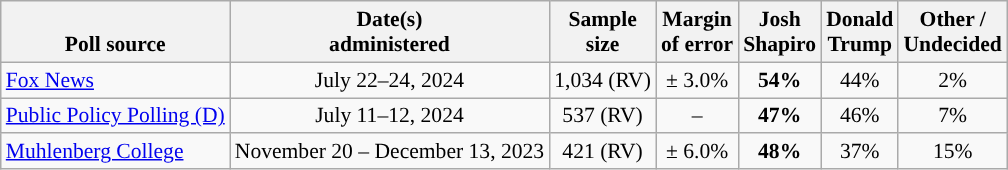<table class="wikitable sortable mw-datatable" style="font-size:90%;text-align:center;line-height:17px">
<tr valign=bottom>
<th>Poll source</th>
<th>Date(s)<br>administered</th>
<th>Sample<br>size</th>
<th>Margin<br>of error</th>
<th class="unsortable">Josh<br>Shapiro<br></th>
<th class="unsortable">Donald<br>Trump<br></th>
<th class="unsortable">Other /<br>Undecided</th>
</tr>
<tr>
<td style="text-align:left;"><a href='#'>Fox News</a></td>
<td data-sort-value="2024-07-26">July 22–24, 2024</td>
<td>1,034 (RV)</td>
<td>± 3.0%</td>
<td style="color:black;background-color:"><strong>54%</strong></td>
<td>44%</td>
<td>2%</td>
</tr>
<tr>
<td style="text-align:left;"><a href='#'>Public Policy Polling (D)</a></td>
<td data-sort-value="2024-07-22">July 11–12, 2024</td>
<td>537 (RV)</td>
<td>–</td>
<td style="color:black;background-color:"><strong>47%</strong></td>
<td>46%</td>
<td>7%</td>
</tr>
<tr>
<td style="text-align:left;"><a href='#'>Muhlenberg College</a></td>
<td data-sort-value="2023-12-19">November 20 – December 13, 2023</td>
<td>421 (RV)</td>
<td>± 6.0%</td>
<td style="color:black;background-color:"><strong>48%</strong></td>
<td>37%</td>
<td>15%</td>
</tr>
</table>
